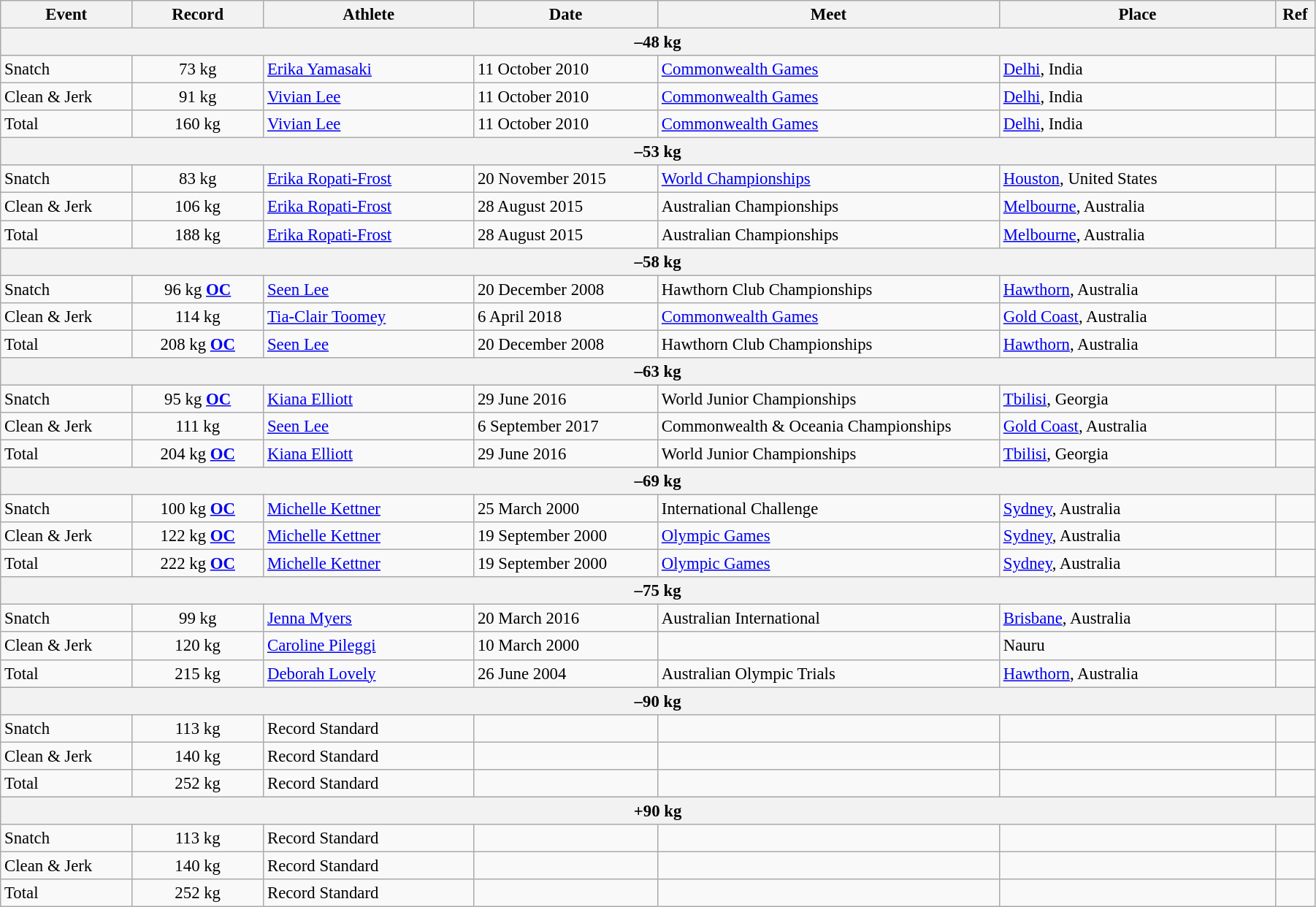<table class="wikitable" style="font-size:95%; width: 95%;">
<tr>
<th width=10%>Event</th>
<th width=10%>Record</th>
<th width=16%>Athlete</th>
<th width=14%>Date</th>
<th width=26%>Meet</th>
<th width=21%>Place</th>
<th width=3%>Ref</th>
</tr>
<tr bgcolor="#DDDDDD">
<th colspan="7">–48 kg</th>
</tr>
<tr>
<td>Snatch</td>
<td align="center">73 kg</td>
<td><a href='#'>Erika Yamasaki</a></td>
<td>11 October 2010</td>
<td><a href='#'>Commonwealth Games</a></td>
<td><a href='#'>Delhi</a>, India</td>
<td></td>
</tr>
<tr>
<td>Clean & Jerk</td>
<td align="center">91 kg</td>
<td><a href='#'>Vivian Lee</a></td>
<td>11 October 2010</td>
<td><a href='#'>Commonwealth Games</a></td>
<td><a href='#'>Delhi</a>, India</td>
<td></td>
</tr>
<tr>
<td>Total</td>
<td align="center">160 kg</td>
<td><a href='#'>Vivian Lee</a></td>
<td>11 October 2010</td>
<td><a href='#'>Commonwealth Games</a></td>
<td><a href='#'>Delhi</a>, India</td>
<td></td>
</tr>
<tr bgcolor="#DDDDDD">
<th colspan="7">–53 kg</th>
</tr>
<tr>
<td>Snatch</td>
<td align="center">83 kg</td>
<td><a href='#'>Erika Ropati-Frost</a></td>
<td>20 November 2015</td>
<td><a href='#'>World Championships</a></td>
<td><a href='#'>Houston</a>, United States</td>
<td></td>
</tr>
<tr>
<td>Clean & Jerk</td>
<td align="center">106 kg</td>
<td><a href='#'>Erika Ropati-Frost</a></td>
<td>28 August 2015</td>
<td>Australian Championships</td>
<td><a href='#'>Melbourne</a>, Australia</td>
<td></td>
</tr>
<tr>
<td>Total</td>
<td align="center">188 kg</td>
<td><a href='#'>Erika Ropati-Frost</a></td>
<td>28 August 2015</td>
<td>Australian Championships</td>
<td><a href='#'>Melbourne</a>, Australia</td>
<td></td>
</tr>
<tr bgcolor="#DDDDDD">
<th colspan="7">–58 kg</th>
</tr>
<tr>
<td>Snatch</td>
<td align="center">96 kg <strong><a href='#'>OC</a></strong></td>
<td><a href='#'>Seen Lee</a></td>
<td>20 December 2008</td>
<td>Hawthorn Club Championships</td>
<td><a href='#'>Hawthorn</a>, Australia</td>
<td></td>
</tr>
<tr>
<td>Clean & Jerk</td>
<td align="center">114 kg</td>
<td><a href='#'>Tia-Clair Toomey</a></td>
<td>6 April 2018</td>
<td><a href='#'>Commonwealth Games</a></td>
<td><a href='#'>Gold Coast</a>, Australia</td>
<td></td>
</tr>
<tr>
<td>Total</td>
<td align="center">208 kg <strong><a href='#'>OC</a></strong></td>
<td><a href='#'>Seen Lee</a></td>
<td>20 December 2008</td>
<td>Hawthorn Club Championships</td>
<td><a href='#'>Hawthorn</a>, Australia</td>
<td></td>
</tr>
<tr bgcolor="#DDDDDD">
<th colspan="7">–63 kg</th>
</tr>
<tr>
<td>Snatch</td>
<td align="center">95 kg <strong><a href='#'>OC</a></strong></td>
<td><a href='#'>Kiana Elliott</a></td>
<td>29 June 2016</td>
<td>World Junior Championships</td>
<td><a href='#'>Tbilisi</a>, Georgia</td>
<td></td>
</tr>
<tr>
<td>Clean & Jerk</td>
<td align="center">111 kg</td>
<td><a href='#'>Seen Lee</a></td>
<td>6 September 2017</td>
<td>Commonwealth & Oceania Championships</td>
<td><a href='#'>Gold Coast</a>, Australia</td>
<td></td>
</tr>
<tr>
<td>Total</td>
<td align="center">204 kg <strong><a href='#'>OC</a></strong></td>
<td><a href='#'>Kiana Elliott</a></td>
<td>29 June 2016</td>
<td>World Junior Championships</td>
<td><a href='#'>Tbilisi</a>, Georgia</td>
<td></td>
</tr>
<tr bgcolor="#DDDDDD">
<th colspan="7">–69 kg</th>
</tr>
<tr>
<td>Snatch</td>
<td align="center">100 kg <strong><a href='#'>OC</a></strong></td>
<td><a href='#'>Michelle Kettner</a></td>
<td>25 March 2000</td>
<td>International Challenge</td>
<td><a href='#'>Sydney</a>, Australia</td>
<td></td>
</tr>
<tr>
<td>Clean & Jerk</td>
<td align="center">122 kg <strong><a href='#'>OC</a></strong></td>
<td><a href='#'>Michelle Kettner</a></td>
<td>19 September 2000</td>
<td><a href='#'>Olympic Games</a></td>
<td><a href='#'>Sydney</a>, Australia</td>
<td></td>
</tr>
<tr>
<td>Total</td>
<td align="center">222 kg <strong><a href='#'>OC</a></strong></td>
<td><a href='#'>Michelle Kettner</a></td>
<td>19 September 2000</td>
<td><a href='#'>Olympic Games</a></td>
<td><a href='#'>Sydney</a>, Australia</td>
<td></td>
</tr>
<tr bgcolor="#DDDDDD">
<th colspan="7">–75 kg</th>
</tr>
<tr>
<td>Snatch</td>
<td align="center">99 kg</td>
<td><a href='#'>Jenna Myers</a></td>
<td>20 March 2016</td>
<td>Australian International</td>
<td><a href='#'>Brisbane</a>, Australia</td>
<td></td>
</tr>
<tr>
<td>Clean & Jerk</td>
<td align="center">120 kg</td>
<td><a href='#'>Caroline Pileggi</a></td>
<td>10 March 2000</td>
<td></td>
<td>Nauru</td>
</tr>
<tr>
<td>Total</td>
<td align="center">215 kg</td>
<td><a href='#'>Deborah Lovely</a></td>
<td>26 June 2004</td>
<td>Australian Olympic Trials</td>
<td><a href='#'>Hawthorn</a>, Australia</td>
<td></td>
</tr>
<tr bgcolor="#DDDDDD">
<th colspan="7">–90 kg</th>
</tr>
<tr>
<td>Snatch</td>
<td align="center">113 kg</td>
<td>Record Standard</td>
<td></td>
<td></td>
<td></td>
<td></td>
</tr>
<tr>
<td>Clean & Jerk</td>
<td align="center">140 kg</td>
<td>Record Standard</td>
<td></td>
<td></td>
<td></td>
<td></td>
</tr>
<tr>
<td>Total</td>
<td align="center">252 kg</td>
<td>Record Standard</td>
<td></td>
<td></td>
<td></td>
<td></td>
</tr>
<tr bgcolor="#DDDDDD">
<th colspan="7">+90 kg</th>
</tr>
<tr>
<td>Snatch</td>
<td align="center">113 kg</td>
<td>Record Standard</td>
<td></td>
<td></td>
<td></td>
<td></td>
</tr>
<tr>
<td>Clean & Jerk</td>
<td align="center">140 kg</td>
<td>Record Standard</td>
<td></td>
<td></td>
<td></td>
<td></td>
</tr>
<tr>
<td>Total</td>
<td align="center">252 kg</td>
<td>Record Standard</td>
<td></td>
<td></td>
<td></td>
<td></td>
</tr>
</table>
